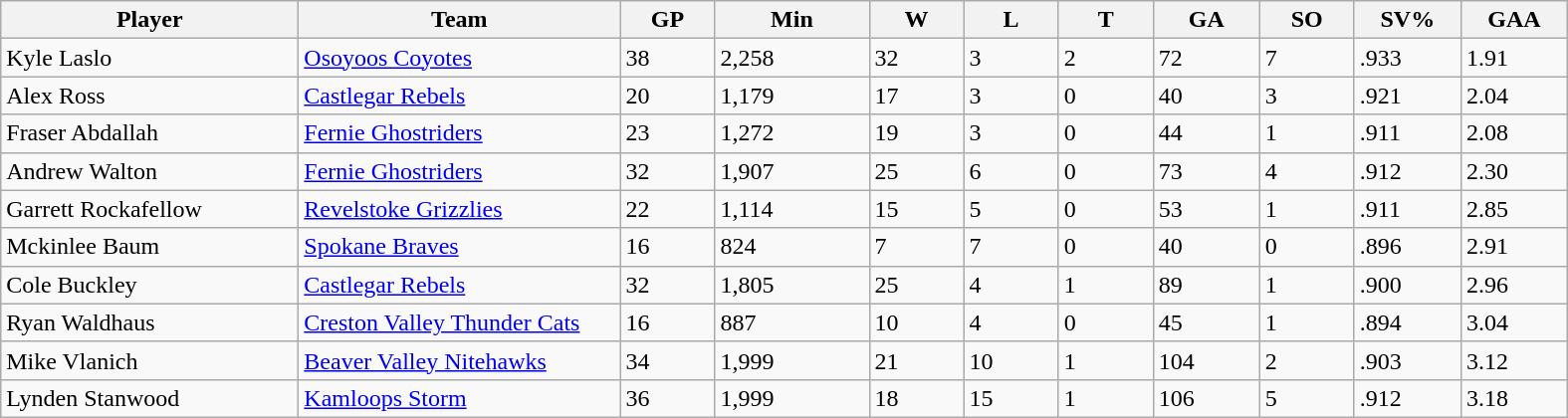<table class="wikitable sortable">
<tr>
<th style="width: 12em;">Player</th>
<th style="width: 13em;">Team</th>
<th style="width: 3.5em;">GP</th>
<th style="width: 6em;">Min</th>
<th style="width: 3.5em;">W</th>
<th style="width: 3.5em;">L</th>
<th style="width: 3.5em;">T</th>
<th style="width: 4em;">GA</th>
<th style="width: 3.5em;">SO</th>
<th style="width: 4em;">SV%</th>
<th style="width: 4em;">GAA</th>
</tr>
<tr>
<td sortname>Kyle Laslo</td>
<td><a href='#'>Osoyoos Coyotes</a></td>
<td>38</td>
<td>2,258</td>
<td>32</td>
<td>3</td>
<td>2</td>
<td>72</td>
<td>7</td>
<td>.933</td>
<td>1.91</td>
</tr>
<tr>
<td sortname>Alex Ross</td>
<td><a href='#'>Castlegar Rebels</a></td>
<td>20</td>
<td>1,179</td>
<td>17</td>
<td>3</td>
<td>0</td>
<td>40</td>
<td>3</td>
<td>.921</td>
<td>2.04</td>
</tr>
<tr>
<td sortname>Fraser Abdallah</td>
<td><a href='#'>Fernie Ghostriders</a></td>
<td>23</td>
<td>1,272</td>
<td>19</td>
<td>3</td>
<td>0</td>
<td>44</td>
<td>1</td>
<td>.911</td>
<td>2.08</td>
</tr>
<tr>
<td sortname>Andrew Walton</td>
<td><a href='#'>Fernie Ghostriders</a></td>
<td>32</td>
<td>1,907</td>
<td>25</td>
<td>6</td>
<td>0</td>
<td>73</td>
<td>4</td>
<td>.912</td>
<td>2.30</td>
</tr>
<tr>
<td sortname>Garrett Rockafellow</td>
<td><a href='#'>Revelstoke Grizzlies</a></td>
<td>22</td>
<td>1,114</td>
<td>15</td>
<td>5</td>
<td>0</td>
<td>53</td>
<td>1</td>
<td>.911</td>
<td>2.85</td>
</tr>
<tr>
<td sortname>Mckinlee Baum</td>
<td><a href='#'>Spokane Braves</a></td>
<td>16</td>
<td>824</td>
<td>7</td>
<td>7</td>
<td>0</td>
<td>40</td>
<td>0</td>
<td>.896</td>
<td>2.91</td>
</tr>
<tr>
<td sortname>Cole Buckley</td>
<td><a href='#'>Castlegar Rebels</a></td>
<td>32</td>
<td>1,805</td>
<td>25</td>
<td>4</td>
<td>1</td>
<td>89</td>
<td>1</td>
<td>.900</td>
<td>2.96</td>
</tr>
<tr>
<td sortname>Ryan Waldhaus</td>
<td><a href='#'>Creston Valley Thunder Cats</a></td>
<td>16</td>
<td>887</td>
<td>10</td>
<td>4</td>
<td>0</td>
<td>45</td>
<td>1</td>
<td>.894</td>
<td>3.04</td>
</tr>
<tr>
<td sortname>Mike Vlanich</td>
<td><a href='#'>Beaver Valley Nitehawks</a></td>
<td>34</td>
<td>1,999</td>
<td>21</td>
<td>10</td>
<td>1</td>
<td>104</td>
<td>2</td>
<td>.903</td>
<td>3.12</td>
</tr>
<tr>
<td sortname>Lynden Stanwood</td>
<td><a href='#'>Kamloops Storm</a></td>
<td>36</td>
<td>1,999</td>
<td>18</td>
<td>15</td>
<td>1</td>
<td>106</td>
<td>5</td>
<td>.912</td>
<td>3.18</td>
</tr>
</table>
